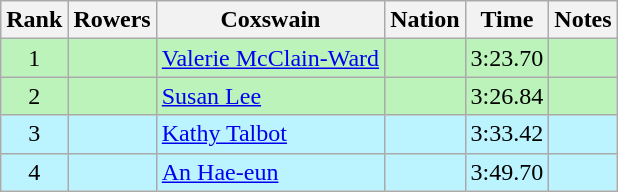<table class="wikitable sortable" style="text-align:center">
<tr>
<th>Rank</th>
<th>Rowers</th>
<th>Coxswain</th>
<th>Nation</th>
<th>Time</th>
<th>Notes</th>
</tr>
<tr bgcolor=bbf3bb>
<td>1</td>
<td align=left data-sort-value="Harville, Jan"></td>
<td align=left data-sort-value="McClain-Ward, Valerie"><a href='#'>Valerie McClain-Ward</a></td>
<td align=left></td>
<td>3:23.70</td>
<td></td>
</tr>
<tr bgcolor=bbf3bb>
<td>2</td>
<td align=left data-sort-value="Brancourt, Karen"></td>
<td align=left data-sort-value="Lee, Susan"><a href='#'>Susan Lee</a></td>
<td align=left></td>
<td>3:26.84</td>
<td></td>
</tr>
<tr bgcolor=bbf3ff>
<td>3</td>
<td align=left data-sort-value="Ball, Katie"></td>
<td align=left data-sort-value="Talbot, Kathy"><a href='#'>Kathy Talbot</a></td>
<td align=left></td>
<td>3:33.42</td>
<td></td>
</tr>
<tr bgcolor=bbf3ff>
<td>4</td>
<td align=left></td>
<td align=left><a href='#'>An Hae-eun</a></td>
<td align=left></td>
<td>3:49.70</td>
<td></td>
</tr>
</table>
